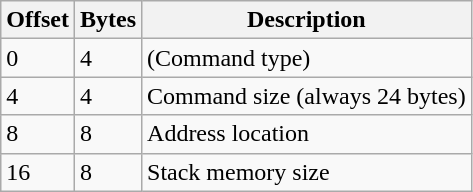<table class="wikitable">
<tr>
<th>Offset</th>
<th>Bytes</th>
<th>Description</th>
</tr>
<tr>
<td>0</td>
<td>4</td>
<td> (Command type)</td>
</tr>
<tr>
<td>4</td>
<td>4</td>
<td>Command size (always 24 bytes)</td>
</tr>
<tr>
<td>8</td>
<td>8</td>
<td>Address location</td>
</tr>
<tr>
<td>16</td>
<td>8</td>
<td>Stack memory size</td>
</tr>
</table>
